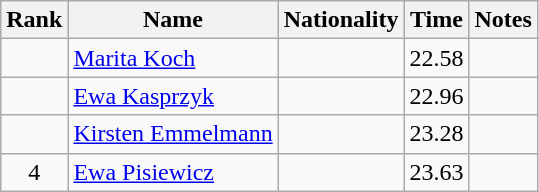<table class="wikitable sortable" style="text-align:center">
<tr>
<th>Rank</th>
<th>Name</th>
<th>Nationality</th>
<th>Time</th>
<th>Notes</th>
</tr>
<tr>
<td></td>
<td align="left"><a href='#'>Marita Koch</a></td>
<td align=left></td>
<td>22.58</td>
<td></td>
</tr>
<tr>
<td></td>
<td align="left"><a href='#'>Ewa Kasprzyk</a></td>
<td align=left></td>
<td>22.96</td>
<td></td>
</tr>
<tr>
<td></td>
<td align="left"><a href='#'>Kirsten Emmelmann</a></td>
<td align=left></td>
<td>23.28</td>
<td></td>
</tr>
<tr>
<td>4</td>
<td align="left"><a href='#'>Ewa Pisiewicz</a></td>
<td align=left></td>
<td>23.63</td>
<td></td>
</tr>
</table>
